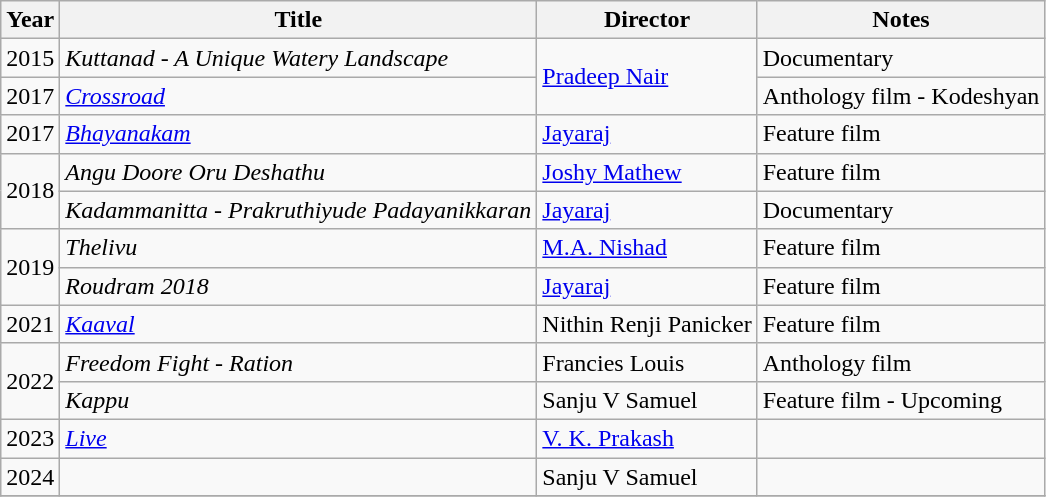<table class="wikitable">
<tr>
<th>Year</th>
<th>Title</th>
<th>Director</th>
<th>Notes</th>
</tr>
<tr>
<td>2015</td>
<td><em>Kuttanad - A Unique Watery Landscape</em></td>
<td rowspan="2"><a href='#'>Pradeep Nair</a></td>
<td>Documentary</td>
</tr>
<tr>
<td>2017</td>
<td><em><a href='#'>Crossroad</a></em></td>
<td>Anthology film - Kodeshyan</td>
</tr>
<tr>
<td>2017</td>
<td><em><a href='#'>Bhayanakam</a></em></td>
<td><a href='#'>Jayaraj</a></td>
<td>Feature film</td>
</tr>
<tr>
<td rowspan=2>2018</td>
<td><em>Angu Doore Oru Deshathu</em></td>
<td><a href='#'>Joshy Mathew</a></td>
<td>Feature film</td>
</tr>
<tr>
<td><em>Kadammanitta - Prakruthiyude Padayanikkaran</em></td>
<td><a href='#'>Jayaraj</a></td>
<td>Documentary</td>
</tr>
<tr>
<td rowspan=2>2019</td>
<td><em>Thelivu</em></td>
<td><a href='#'>M.A. Nishad</a></td>
<td>Feature film</td>
</tr>
<tr>
<td><em>Roudram 2018</em></td>
<td><a href='#'>Jayaraj</a></td>
<td>Feature film</td>
</tr>
<tr>
<td>2021</td>
<td><em><a href='#'>Kaaval</a></em></td>
<td>Nithin Renji Panicker</td>
<td>Feature film</td>
</tr>
<tr>
<td rowspan=2>2022</td>
<td><em>Freedom Fight - Ration</em></td>
<td>Francies Louis</td>
<td>Anthology film</td>
</tr>
<tr>
<td><em>Kappu</em></td>
<td>Sanju V Samuel</td>
<td>Feature film - Upcoming</td>
</tr>
<tr>
<td>2023</td>
<td><em><a href='#'>Live</a></em></td>
<td><a href='#'>V. K. Prakash</a></td>
<td></td>
</tr>
<tr>
<td>2024</td>
<td></td>
<td>Sanju V Samuel</td>
<td></td>
</tr>
<tr>
</tr>
</table>
